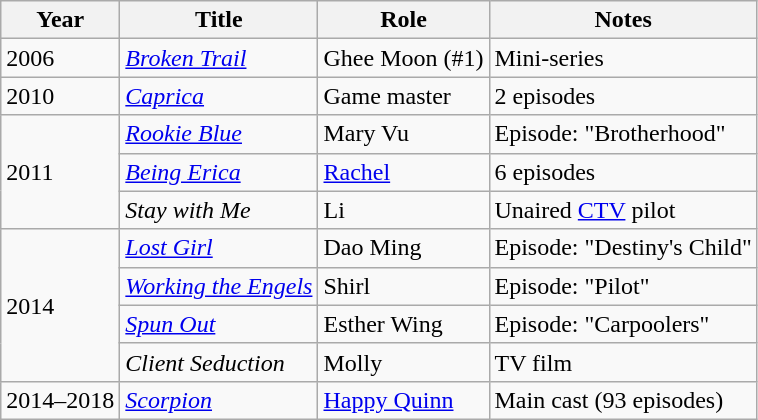<table class="wikitable sortable">
<tr>
<th>Year</th>
<th>Title</th>
<th>Role</th>
<th class="unsortable">Notes</th>
</tr>
<tr>
<td>2006</td>
<td><em><a href='#'>Broken Trail</a></em></td>
<td>Ghee Moon (#1)</td>
<td>Mini-series</td>
</tr>
<tr>
<td>2010</td>
<td><em><a href='#'>Caprica</a></em></td>
<td>Game master</td>
<td>2 episodes</td>
</tr>
<tr>
<td rowspan="3">2011</td>
<td><em><a href='#'>Rookie Blue</a></em></td>
<td>Mary Vu</td>
<td>Episode: "Brotherhood"</td>
</tr>
<tr>
<td><em><a href='#'>Being Erica</a></em></td>
<td><a href='#'>Rachel</a></td>
<td>6 episodes</td>
</tr>
<tr>
<td><em>Stay with Me</em></td>
<td>Li</td>
<td>Unaired <a href='#'>CTV</a> pilot</td>
</tr>
<tr>
<td rowspan="4">2014</td>
<td><em><a href='#'>Lost Girl</a></em></td>
<td>Dao Ming</td>
<td>Episode: "Destiny's Child"</td>
</tr>
<tr>
<td><em><a href='#'>Working the Engels</a></em></td>
<td>Shirl</td>
<td>Episode: "Pilot"</td>
</tr>
<tr>
<td><em><a href='#'>Spun Out</a></em></td>
<td>Esther Wing</td>
<td>Episode: "Carpoolers"</td>
</tr>
<tr>
<td><em>Client Seduction</em></td>
<td>Molly</td>
<td>TV film</td>
</tr>
<tr>
<td>2014–2018</td>
<td><em><a href='#'>Scorpion</a></em></td>
<td><a href='#'>Happy Quinn</a></td>
<td>Main cast (93 episodes)</td>
</tr>
</table>
